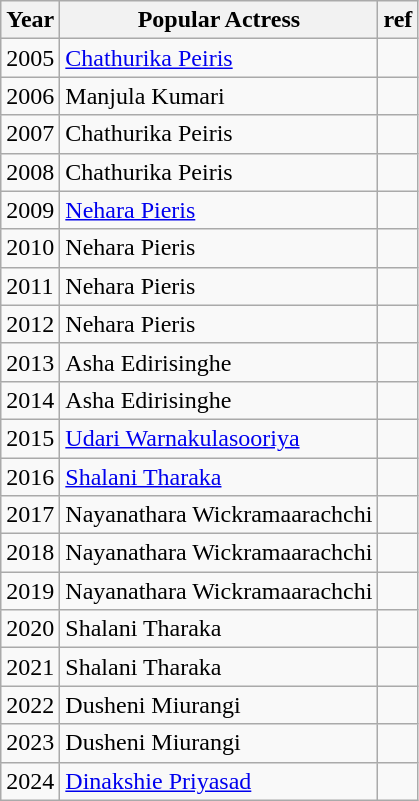<table class="wikitable">
<tr>
<th>Year</th>
<th>Popular Actress</th>
<th>ref</th>
</tr>
<tr>
<td>2005</td>
<td><a href='#'>Chathurika Peiris</a></td>
<td></td>
</tr>
<tr>
<td>2006</td>
<td>Manjula Kumari</td>
<td></td>
</tr>
<tr>
<td>2007</td>
<td>Chathurika Peiris</td>
<td></td>
</tr>
<tr>
<td>2008</td>
<td>Chathurika Peiris</td>
<td></td>
</tr>
<tr>
<td>2009</td>
<td><a href='#'>Nehara Pieris</a></td>
<td></td>
</tr>
<tr>
<td>2010</td>
<td>Nehara Pieris</td>
<td></td>
</tr>
<tr>
<td>2011</td>
<td>Nehara Pieris</td>
<td></td>
</tr>
<tr>
<td>2012</td>
<td>Nehara Pieris</td>
<td></td>
</tr>
<tr>
<td>2013</td>
<td>Asha Edirisinghe</td>
<td></td>
</tr>
<tr>
<td>2014</td>
<td>Asha Edirisinghe</td>
<td></td>
</tr>
<tr>
<td>2015</td>
<td><a href='#'>Udari Warnakulasooriya</a></td>
<td></td>
</tr>
<tr>
<td>2016</td>
<td><a href='#'>Shalani Tharaka</a></td>
<td></td>
</tr>
<tr>
<td>2017</td>
<td>Nayanathara Wickramaarachchi</td>
<td></td>
</tr>
<tr>
<td>2018</td>
<td>Nayanathara Wickramaarachchi</td>
<td></td>
</tr>
<tr>
<td>2019</td>
<td>Nayanathara Wickramaarachchi</td>
<td></td>
</tr>
<tr>
<td>2020</td>
<td>Shalani Tharaka</td>
<td></td>
</tr>
<tr>
<td>2021</td>
<td>Shalani Tharaka</td>
<td></td>
</tr>
<tr>
<td>2022</td>
<td>Dusheni Miurangi</td>
<td></td>
</tr>
<tr>
<td>2023</td>
<td>Dusheni Miurangi</td>
<td></td>
</tr>
<tr>
<td>2024</td>
<td><a href='#'>Dinakshie Priyasad</a></td>
<td></td>
</tr>
</table>
